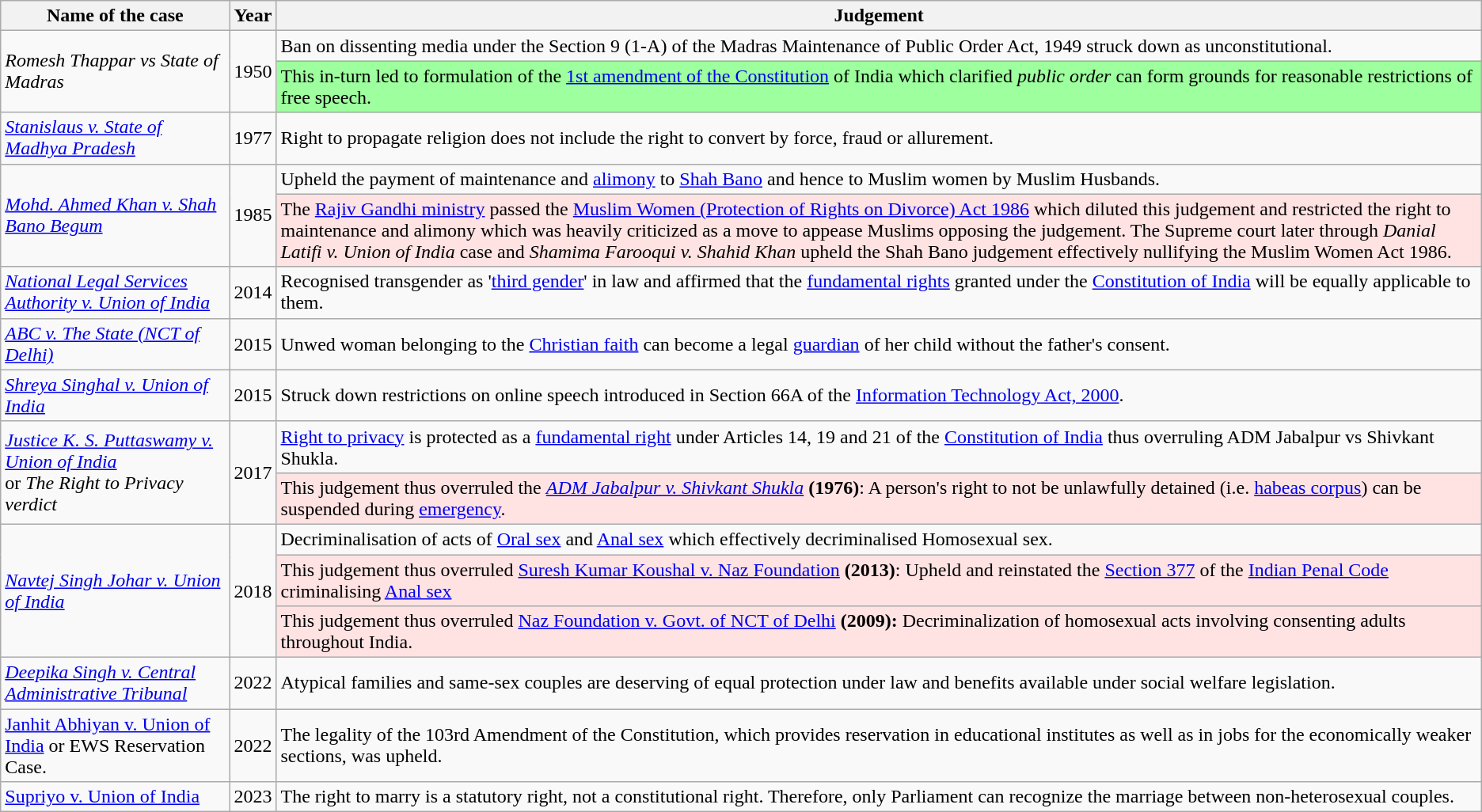<table class="wikitable">
<tr>
<th>Name of the case</th>
<th>Year</th>
<th>Judgement</th>
</tr>
<tr>
<td rowspan = 2><em>Romesh Thappar vs State of Madras</em></td>
<td rowspan = 2>1950</td>
<td>Ban on dissenting media under the Section 9 (1-A) of the Madras Maintenance of Public Order Act, 1949 struck down as unconstitutional.</td>
</tr>
<tr>
<td style="background-color:#9EFF9E">This in-turn led to formulation of the <a href='#'>1st amendment of the Constitution</a> of India which clarified <em>public order</em> can form grounds for reasonable restrictions of free speech.</td>
</tr>
<tr>
<td><em><a href='#'>Stanislaus v. State of Madhya Pradesh</a></em></td>
<td>1977</td>
<td>Right to propagate religion does not include the right to convert by force, fraud or allurement.</td>
</tr>
<tr>
<td rowspan = 2><em><a href='#'>Mohd. Ahmed Khan v. Shah Bano Begum</a></em></td>
<td rowspan = 2>1985</td>
<td>Upheld the payment of maintenance and <a href='#'>alimony</a> to <a href='#'>Shah Bano</a> and hence to Muslim women by Muslim Husbands.</td>
</tr>
<tr>
<td style="background-color:#FFE3E3">The <a href='#'>Rajiv Gandhi ministry</a> passed the <a href='#'>Muslim Women (Protection of Rights on Divorce) Act 1986</a> which diluted this judgement and restricted the right to maintenance and alimony which was heavily criticized as a move to appease Muslims opposing the judgement. The Supreme court later through <em>Danial Latifi v. Union of India</em> case and <em>Shamima Farooqui v. Shahid Khan</em> upheld the Shah Bano judgement effectively nullifying the Muslim Women Act 1986.</td>
</tr>
<tr>
<td><em><a href='#'>National Legal Services Authority v. Union of India</a></em></td>
<td>2014</td>
<td>Recognised transgender as '<a href='#'>third gender</a>' in law and affirmed that the <a href='#'>fundamental rights</a> granted under the <a href='#'>Constitution of India</a> will be equally applicable to them.</td>
</tr>
<tr>
<td><em><a href='#'>ABC v. The State (NCT of Delhi)</a></em></td>
<td>2015</td>
<td>Unwed woman belonging to the <a href='#'>Christian faith</a> can become a legal <a href='#'>guardian</a> of her child without the father's consent.</td>
</tr>
<tr>
<td><em><a href='#'>Shreya Singhal v. Union of India</a></em></td>
<td>2015</td>
<td>Struck down restrictions on online speech introduced in Section 66A of the <a href='#'>Information Technology Act, 2000</a>.</td>
</tr>
<tr>
<td rowspan = 2><a href='#'><em>Justice K. S. Puttaswamy v. Union of India</em></a><br>or <em>The Right to Privacy verdict</em></td>
<td rowspan = 2>2017</td>
<td><a href='#'>Right to privacy</a> is protected as a <a href='#'>fundamental right</a> under Articles 14, 19 and 21 of the <a href='#'>Constitution of India</a> thus overruling ADM Jabalpur vs Shivkant Shukla.</td>
</tr>
<tr>
<td style="background-color:#FFE3E3">This judgement thus overruled the <em><a href='#'>ADM Jabalpur v. Shivkant Shukla</a></em> <strong>(1976)</strong>: A person's right to not be unlawfully detained (i.e. <a href='#'>habeas corpus</a>) can be suspended during <a href='#'>emergency</a>.</td>
</tr>
<tr>
<td rowspan = 3><em><a href='#'>Navtej Singh Johar v. Union of India</a></em></td>
<td rowspan = 3>2018</td>
<td>Decriminalisation of acts of <a href='#'>Oral sex</a> and <a href='#'>Anal sex</a> which effectively decriminalised Homosexual sex.</td>
</tr>
<tr>
<td style="background-color:#FFE3E3">This judgement thus overruled <a href='#'>Suresh Kumar Koushal v. Naz Foundation</a> <strong>(2013)</strong>: Upheld and reinstated the <a href='#'>Section 377</a> of the <a href='#'>Indian Penal Code</a> criminalising <a href='#'>Anal sex</a></td>
</tr>
<tr>
<td style="background-color:#FFE3E3">This judgement thus overruled <a href='#'>Naz Foundation v. Govt. of NCT of Delhi</a> <strong>(2009):</strong> Decriminalization of homosexual acts involving consenting adults throughout India.</td>
</tr>
<tr>
<td><em><a href='#'>Deepika Singh v. Central Administrative Tribunal</a></em></td>
<td>2022</td>
<td>Atypical families and same-sex couples are deserving of equal protection under law and benefits available under social welfare legislation.</td>
</tr>
<tr>
<td><a href='#'>Janhit Abhiyan v. Union of India</a> or EWS Reservation Case.</td>
<td>2022</td>
<td>The legality of the 103rd Amendment of the Constitution, which provides reservation in educational institutes as well as in jobs for the economically weaker sections, was upheld.</td>
</tr>
<tr>
<td><a href='#'>Supriyo v. Union of India</a></td>
<td>2023</td>
<td>The right to marry is a statutory right, not a constitutional right. Therefore, only Parliament can recognize the marriage between non-heterosexual couples.</td>
</tr>
</table>
